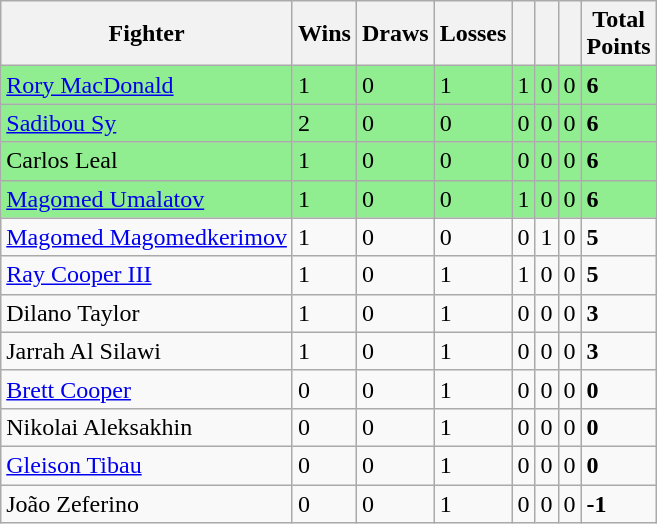<table class="wikitable sortable">
<tr>
<th>Fighter</th>
<th>Wins</th>
<th>Draws</th>
<th>Losses</th>
<th></th>
<th></th>
<th></th>
<th>Total<br> Points</th>
</tr>
<tr style="background:#90EE90;">
<td> <a href='#'>Rory MacDonald</a></td>
<td>1</td>
<td>0</td>
<td>1</td>
<td>1</td>
<td>0</td>
<td>0</td>
<td><strong>6</strong></td>
</tr>
<tr style="background:#90EE90;">
<td> <a href='#'>Sadibou Sy</a></td>
<td>2</td>
<td>0</td>
<td>0</td>
<td>0</td>
<td>0</td>
<td>0</td>
<td><strong>6</strong></td>
</tr>
<tr style="background:#90EE90;">
<td> Carlos Leal</td>
<td>1</td>
<td>0</td>
<td>0</td>
<td>0</td>
<td>0</td>
<td>0</td>
<td><strong>6</strong></td>
</tr>
<tr style="background:#90EE90;">
<td> <a href='#'>Magomed Umalatov</a></td>
<td>1</td>
<td>0</td>
<td>0</td>
<td>1</td>
<td>0</td>
<td>0</td>
<td><strong>6</strong></td>
</tr>
<tr>
<td> <a href='#'>Magomed Magomedkerimov</a></td>
<td>1</td>
<td>0</td>
<td>0</td>
<td>0</td>
<td>1</td>
<td>0</td>
<td><strong>5</strong></td>
</tr>
<tr>
<td> <a href='#'>Ray Cooper III</a></td>
<td>1</td>
<td>0</td>
<td>1</td>
<td>1</td>
<td>0</td>
<td>0</td>
<td><strong>5</strong></td>
</tr>
<tr>
<td> Dilano Taylor</td>
<td>1</td>
<td>0</td>
<td>1</td>
<td>0</td>
<td>0</td>
<td>0</td>
<td><strong>3</strong></td>
</tr>
<tr>
<td> Jarrah Al Silawi</td>
<td>1</td>
<td>0</td>
<td>1</td>
<td>0</td>
<td>0</td>
<td>0</td>
<td><strong>3</strong></td>
</tr>
<tr>
<td> <a href='#'>Brett Cooper</a></td>
<td>0</td>
<td>0</td>
<td>1</td>
<td>0</td>
<td>0</td>
<td>0</td>
<td><strong>0</strong></td>
</tr>
<tr>
<td> Nikolai Aleksakhin</td>
<td>0</td>
<td>0</td>
<td>1</td>
<td>0</td>
<td>0</td>
<td>0</td>
<td><strong>0</strong></td>
</tr>
<tr>
<td> <a href='#'>Gleison Tibau</a></td>
<td>0</td>
<td>0</td>
<td>1</td>
<td>0</td>
<td>0</td>
<td>0</td>
<td><strong>0</strong></td>
</tr>
<tr>
<td> João Zeferino</td>
<td>0</td>
<td>0</td>
<td>1</td>
<td>0</td>
<td>0</td>
<td>0</td>
<td><strong>-1</strong></td>
</tr>
</table>
